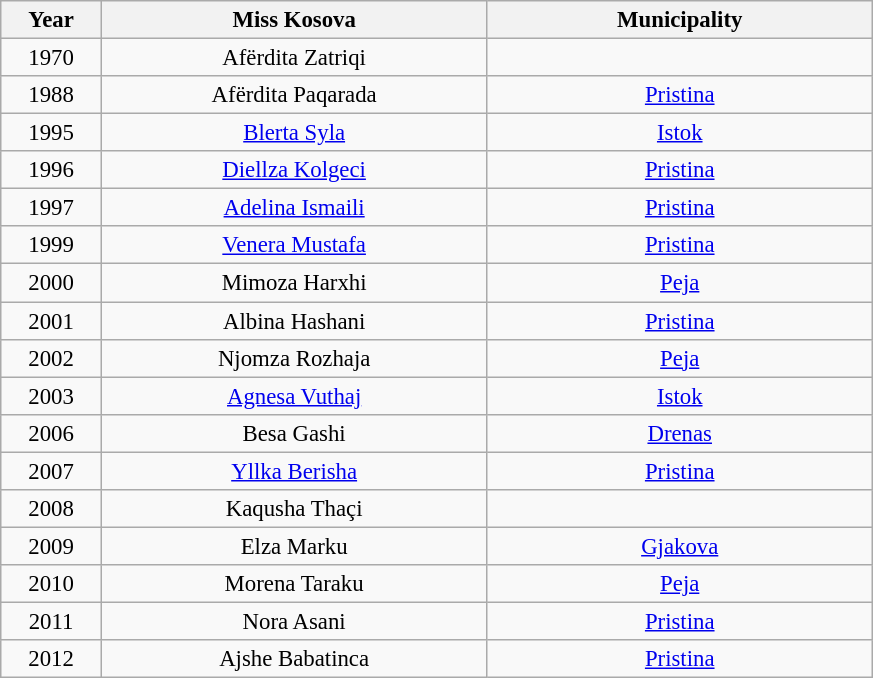<table class="wikitable sortable" style="font-size: 95%; text-align:center">
<tr>
<th width="60">Year</th>
<th width="250">Miss Kosova</th>
<th width="250">Municipality</th>
</tr>
<tr>
<td>1970</td>
<td>Afërdita Zatriqi</td>
<td></td>
</tr>
<tr>
<td>1988</td>
<td>Afërdita Paqarada</td>
<td><a href='#'>Pristina</a></td>
</tr>
<tr>
<td>1995</td>
<td><a href='#'>Blerta Syla</a></td>
<td><a href='#'>Istok</a></td>
</tr>
<tr>
<td>1996</td>
<td><a href='#'>Diellza Kolgeci</a></td>
<td><a href='#'>Pristina</a></td>
</tr>
<tr>
<td>1997</td>
<td><a href='#'>Adelina Ismaili</a></td>
<td><a href='#'>Pristina</a></td>
</tr>
<tr>
<td>1999</td>
<td><a href='#'>Venera Mustafa</a></td>
<td><a href='#'>Pristina</a></td>
</tr>
<tr>
<td>2000</td>
<td>Mimoza Harxhi</td>
<td><a href='#'>Peja</a></td>
</tr>
<tr>
<td>2001</td>
<td>Albina Hashani</td>
<td><a href='#'>Pristina</a></td>
</tr>
<tr>
<td>2002</td>
<td>Njomza Rozhaja</td>
<td><a href='#'>Peja</a></td>
</tr>
<tr>
<td>2003</td>
<td><a href='#'>Agnesa Vuthaj</a></td>
<td><a href='#'>Istok</a></td>
</tr>
<tr>
<td>2006</td>
<td>Besa Gashi</td>
<td><a href='#'>Drenas</a></td>
</tr>
<tr>
<td>2007</td>
<td><a href='#'>Yllka Berisha</a></td>
<td><a href='#'>Pristina</a></td>
</tr>
<tr>
<td>2008</td>
<td>Kaqusha Thaçi</td>
<td></td>
</tr>
<tr>
<td>2009</td>
<td>Elza Marku</td>
<td><a href='#'>Gjakova</a></td>
</tr>
<tr>
<td>2010</td>
<td>Morena Taraku</td>
<td><a href='#'>Peja</a></td>
</tr>
<tr>
<td>2011</td>
<td>Nora Asani</td>
<td><a href='#'>Pristina</a></td>
</tr>
<tr>
<td>2012</td>
<td>Ajshe Babatinca</td>
<td><a href='#'>Pristina</a></td>
</tr>
</table>
